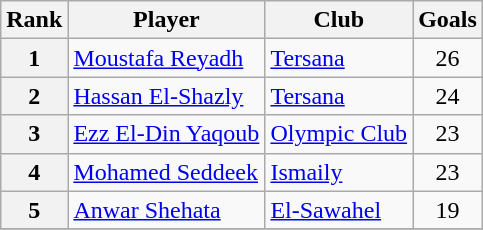<table class="wikitable" style="text-align:center">
<tr>
<th>Rank</th>
<th>Player</th>
<th>Club</th>
<th>Goals</th>
</tr>
<tr>
<th>1</th>
<td align="left"> <a href='#'>Moustafa Reyadh</a></td>
<td align="left"><a href='#'>Tersana</a></td>
<td>26</td>
</tr>
<tr>
<th>2</th>
<td align="left"> <a href='#'>Hassan El-Shazly</a></td>
<td align="left"><a href='#'>Tersana</a></td>
<td>24</td>
</tr>
<tr>
<th>3</th>
<td align="left"> <a href='#'>Ezz El-Din Yaqoub</a></td>
<td align="left"><a href='#'>Olympic Club</a></td>
<td>23</td>
</tr>
<tr>
<th>4</th>
<td align="left"> <a href='#'>Mohamed Seddeek</a></td>
<td align="left"><a href='#'>Ismaily</a></td>
<td>23</td>
</tr>
<tr>
<th>5</th>
<td align="left"> <a href='#'>Anwar Shehata</a></td>
<td align="left"><a href='#'>El-Sawahel</a></td>
<td>19</td>
</tr>
<tr>
</tr>
</table>
